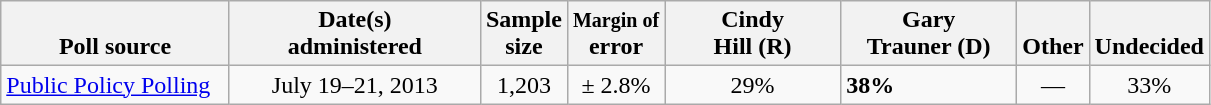<table class="wikitable">
<tr valign= bottom>
<th style="width:145px;">Poll source</th>
<th style="width:160px;">Date(s)<br>administered</th>
<th class=small>Sample<br>size</th>
<th><small>Margin of</small><br>error</th>
<th style="width:110px;">Cindy<br>Hill (R)</th>
<th style="width:110px;">Gary<br>Trauner (D)</th>
<th>Other</th>
<th>Undecided</th>
</tr>
<tr>
<td><a href='#'>Public Policy Polling</a></td>
<td align=center>July 19–21, 2013</td>
<td align=center>1,203</td>
<td align=center>± 2.8%</td>
<td align=center>29%</td>
<td><strong>38%</strong></td>
<td align=center>—</td>
<td align=center>33%</td>
</tr>
</table>
